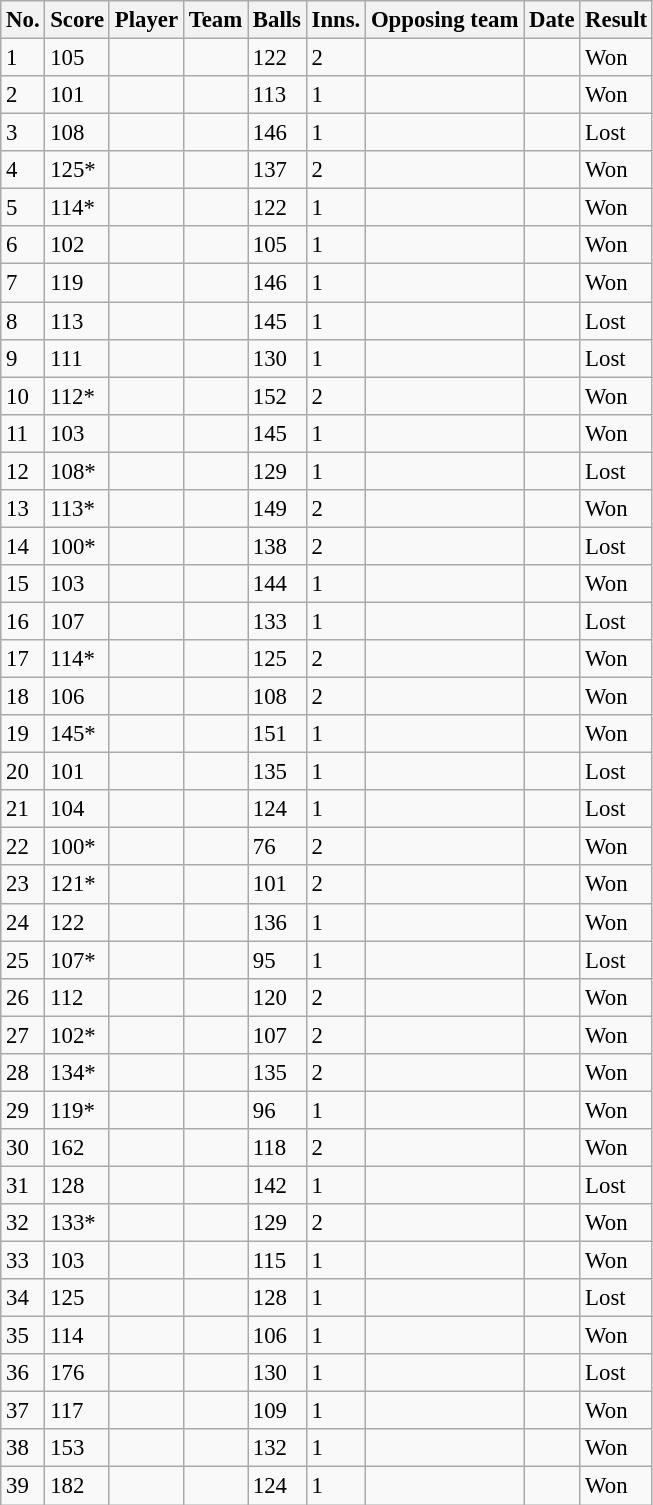<table class="wikitable sortable" style="font-size:95%">
<tr>
<th>No.</th>
<th>Score</th>
<th>Player</th>
<th>Team</th>
<th>Balls</th>
<th>Inns.</th>
<th>Opposing team</th>
<th>Date</th>
<th>Result</th>
</tr>
<tr>
<td>1</td>
<td>105</td>
<td></td>
<td></td>
<td>122</td>
<td>2</td>
<td></td>
<td></td>
<td>Won</td>
</tr>
<tr>
<td>2</td>
<td>101</td>
<td></td>
<td></td>
<td>113</td>
<td>1</td>
<td></td>
<td></td>
<td>Won</td>
</tr>
<tr>
<td>3</td>
<td>108</td>
<td></td>
<td></td>
<td>146</td>
<td>1</td>
<td></td>
<td></td>
<td>Lost</td>
</tr>
<tr>
<td>4</td>
<td>125*</td>
<td></td>
<td></td>
<td>137</td>
<td>2</td>
<td></td>
<td></td>
<td>Won</td>
</tr>
<tr>
<td>5</td>
<td>114*</td>
<td></td>
<td></td>
<td>122</td>
<td>1</td>
<td></td>
<td></td>
<td>Won</td>
</tr>
<tr>
<td>6</td>
<td>102</td>
<td></td>
<td></td>
<td>105</td>
<td>1</td>
<td></td>
<td></td>
<td>Won</td>
</tr>
<tr>
<td>7</td>
<td>119</td>
<td></td>
<td></td>
<td>146</td>
<td>1</td>
<td></td>
<td></td>
<td>Won</td>
</tr>
<tr>
<td>8</td>
<td>113</td>
<td></td>
<td></td>
<td>145</td>
<td>1</td>
<td></td>
<td></td>
<td>Lost</td>
</tr>
<tr>
<td>9</td>
<td>111</td>
<td></td>
<td></td>
<td>130</td>
<td>1</td>
<td></td>
<td></td>
<td>Lost</td>
</tr>
<tr>
<td>10</td>
<td>112*</td>
<td></td>
<td></td>
<td>152</td>
<td>2</td>
<td></td>
<td></td>
<td>Won</td>
</tr>
<tr>
<td>11</td>
<td>103</td>
<td></td>
<td></td>
<td>145</td>
<td>1</td>
<td></td>
<td></td>
<td>Won</td>
</tr>
<tr>
<td>12</td>
<td>108*</td>
<td></td>
<td></td>
<td>129</td>
<td>1</td>
<td></td>
<td></td>
<td>Lost</td>
</tr>
<tr>
<td>13</td>
<td>113*</td>
<td></td>
<td></td>
<td>149</td>
<td>2</td>
<td></td>
<td></td>
<td>Won</td>
</tr>
<tr>
<td>14</td>
<td>100*</td>
<td></td>
<td></td>
<td>138</td>
<td>2</td>
<td></td>
<td></td>
<td>Lost</td>
</tr>
<tr>
<td>15</td>
<td>103</td>
<td></td>
<td></td>
<td>144</td>
<td>1</td>
<td></td>
<td></td>
<td>Won</td>
</tr>
<tr>
<td>16</td>
<td>107</td>
<td></td>
<td></td>
<td>133</td>
<td>1</td>
<td></td>
<td></td>
<td>Lost</td>
</tr>
<tr>
<td>17</td>
<td>114*</td>
<td> </td>
<td></td>
<td>125</td>
<td>2</td>
<td></td>
<td></td>
<td>Won</td>
</tr>
<tr>
<td>18</td>
<td>106</td>
<td></td>
<td></td>
<td>108</td>
<td>2</td>
<td></td>
<td></td>
<td>Won</td>
</tr>
<tr>
<td>19</td>
<td>145*</td>
<td></td>
<td></td>
<td>151</td>
<td>1</td>
<td></td>
<td></td>
<td>Won</td>
</tr>
<tr>
<td>20</td>
<td>101</td>
<td></td>
<td></td>
<td>135</td>
<td>1</td>
<td></td>
<td></td>
<td>Lost</td>
</tr>
<tr>
<td>21</td>
<td>104</td>
<td> </td>
<td></td>
<td>124</td>
<td>1</td>
<td></td>
<td></td>
<td>Lost</td>
</tr>
<tr>
<td>22</td>
<td>100*</td>
<td> </td>
<td></td>
<td>76</td>
<td>2</td>
<td></td>
<td></td>
<td>Won</td>
</tr>
<tr>
<td>23</td>
<td>121*</td>
<td></td>
<td></td>
<td>101</td>
<td>2</td>
<td></td>
<td></td>
<td>Won</td>
</tr>
<tr>
<td>24</td>
<td>122</td>
<td></td>
<td></td>
<td>136</td>
<td>1</td>
<td></td>
<td></td>
<td>Won</td>
</tr>
<tr>
<td>25</td>
<td>107*</td>
<td></td>
<td></td>
<td>95</td>
<td>1</td>
<td></td>
<td></td>
<td>Lost</td>
</tr>
<tr>
<td>26</td>
<td>112</td>
<td></td>
<td></td>
<td>120</td>
<td>2</td>
<td></td>
<td></td>
<td>Won</td>
</tr>
<tr>
<td>27</td>
<td>102*</td>
<td> </td>
<td></td>
<td>107</td>
<td>2</td>
<td></td>
<td></td>
<td>Won</td>
</tr>
<tr>
<td>28</td>
<td>134*</td>
<td></td>
<td></td>
<td>135</td>
<td>2</td>
<td></td>
<td></td>
<td>Won</td>
</tr>
<tr>
<td>29</td>
<td>119*</td>
<td></td>
<td></td>
<td>96</td>
<td>1</td>
<td></td>
<td></td>
<td>Won</td>
</tr>
<tr>
<td>30</td>
<td>162</td>
<td></td>
<td></td>
<td>118</td>
<td>2</td>
<td></td>
<td></td>
<td>Won</td>
</tr>
<tr>
<td>31</td>
<td>128</td>
<td></td>
<td></td>
<td>142</td>
<td>1</td>
<td></td>
<td></td>
<td>Lost</td>
</tr>
<tr>
<td>32</td>
<td>133*</td>
<td></td>
<td></td>
<td>129</td>
<td>2</td>
<td></td>
<td></td>
<td>Won</td>
</tr>
<tr>
<td>33</td>
<td>103</td>
<td></td>
<td></td>
<td>115</td>
<td>1</td>
<td></td>
<td></td>
<td>Won</td>
</tr>
<tr>
<td>34</td>
<td>125</td>
<td> </td>
<td></td>
<td>128</td>
<td>1</td>
<td></td>
<td></td>
<td>Lost</td>
</tr>
<tr>
<td>35</td>
<td>114</td>
<td></td>
<td></td>
<td>106</td>
<td>1</td>
<td></td>
<td></td>
<td>Won</td>
</tr>
<tr>
<td>36</td>
<td>176</td>
<td></td>
<td></td>
<td>130</td>
<td>1</td>
<td></td>
<td></td>
<td>Lost</td>
</tr>
<tr>
<td>37</td>
<td>117</td>
<td> </td>
<td></td>
<td>109</td>
<td>1</td>
<td></td>
<td></td>
<td>Won</td>
</tr>
<tr>
<td>38</td>
<td>153</td>
<td></td>
<td></td>
<td>132</td>
<td>1</td>
<td></td>
<td></td>
<td>Won</td>
</tr>
<tr>
<td>39</td>
<td>182</td>
<td></td>
<td></td>
<td>124</td>
<td>1</td>
<td></td>
<td></td>
<td>Won</td>
</tr>
</table>
